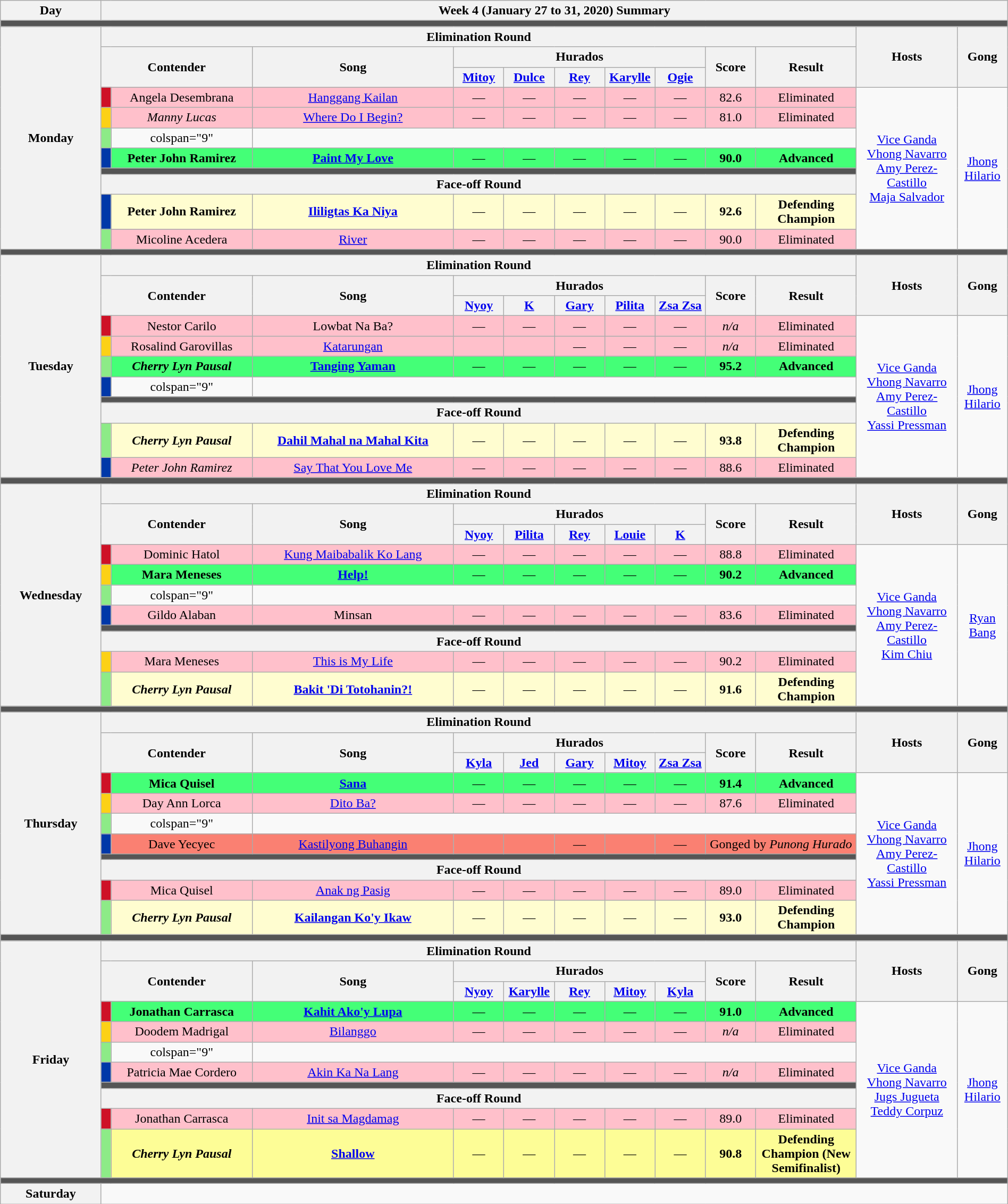<table class="wikitable mw-collapsible mw-collapsed" style="text-align:center; width:100%;">
<tr>
<th>Day</th>
<th colspan="12">Week 4 (January 27 to 31, 2020) Summary</th>
</tr>
<tr>
<th colspan="13" style="background:#555;"></th>
</tr>
<tr>
<th rowspan="11" width="10%">Monday<br><small></small></th>
<th colspan="10">Elimination Round</th>
<th rowspan="3" width="10%">Hosts</th>
<th rowspan="3" width="05%">Gong</th>
</tr>
<tr>
<th colspan="2" rowspan="2" width="15%">Contender</th>
<th rowspan="2" width="20%">Song</th>
<th colspan="5" width="25%">Hurados</th>
<th rowspan="2" width="05%">Score</th>
<th rowspan="2" width="10%">Result</th>
</tr>
<tr>
<th width="05%"><a href='#'>Mitoy</a></th>
<th width="05%"><a href='#'>Dulce</a></th>
<th width="05%"><a href='#'>Rey</a></th>
<th width="05%"><a href='#'>Karylle</a></th>
<th width="05%"><a href='#'>Ogie</a></th>
</tr>
<tr>
<th style="background-color:#ce1126" width="01%"></th>
<td style="background-color:pink">Angela Desembrana</td>
<td style="background-color:pink"><a href='#'>Hanggang Kailan</a></td>
<td style="background-color:pink">—</td>
<td style="background-color:pink">—</td>
<td style="background-color:pink">—</td>
<td style="background-color:pink">—</td>
<td style="background-color:pink">—</td>
<td style="background-color:pink">82.6</td>
<td style="background-color:pink">Eliminated</td>
<td rowspan="8"><a href='#'>Vice Ganda</a><br><a href='#'>Vhong Navarro</a><br><a href='#'>Amy Perez-Castillo</a><br><a href='#'>Maja Salvador</a></td>
<td rowspan="8"><a href='#'>Jhong Hilario</a></td>
</tr>
<tr>
<th style="background-color:#FCD116;"></th>
<td style="background-color:pink"><em>Manny Lucas</em></td>
<td style="background-color:pink"><a href='#'>Where Do I Begin?</a></td>
<td style="background-color:pink">—</td>
<td style="background-color:pink">—</td>
<td style="background-color:pink">—</td>
<td style="background-color:pink">—</td>
<td style="background-color:pink">—</td>
<td style="background-color:pink">81.0</td>
<td style="background-color:pink">Eliminated</td>
</tr>
<tr>
<th style="background-color:#8deb87;"></th>
<td>colspan="9" </td>
</tr>
<tr>
<th style="background-color:#0038A8;"></th>
<td style="background-color:#44ff77"><strong>Peter John Ramirez</strong></td>
<td style="background-color:#44ff77"><strong><a href='#'>Paint My Love</a></strong></td>
<td style="background-color:#44ff77">—</td>
<td style="background-color:#44ff77">—</td>
<td style="background-color:#44ff77">—</td>
<td style="background-color:#44ff77">—</td>
<td style="background-color:#44ff77">—</td>
<td style="background-color:#44ff77"><strong>90.0</strong></td>
<td style="background-color:#44ff77"><strong>Advanced</strong></td>
</tr>
<tr>
<th colspan="10" style="background:#555;"></th>
</tr>
<tr>
<th colspan="10">Face-off Round</th>
</tr>
<tr>
<th style="background-color:#0038A8;"></th>
<td style="background-color:#FFFDD0"><strong>Peter John Ramirez</strong></td>
<td style="background-color:#FFFDD0"><strong><a href='#'>Ililigtas Ka Niya</a></strong></td>
<td style="background-color:#FFFDD0">—</td>
<td style="background-color:#FFFDD0">—</td>
<td style="background-color:#FFFDD0">—</td>
<td style="background-color:#FFFDD0">—</td>
<td style="background-color:#FFFDD0">—</td>
<td style="background-color:#FFFDD0"><strong>92.6</strong></td>
<td style="background-color:#FFFDD0"><strong>Defending Champion</strong></td>
</tr>
<tr>
<th style="background-color:#8deb87;"></th>
<td style="background-color:pink">Micoline Acedera</td>
<td style="background-color:pink"><a href='#'>River</a></td>
<td style="background-color:pink">—</td>
<td style="background-color:pink">—</td>
<td style="background-color:pink">—</td>
<td style="background-color:pink">—</td>
<td style="background-color:pink">—</td>
<td style="background-color:pink">90.0</td>
<td style="background-color:pink">Eliminated</td>
</tr>
<tr>
<th colspan="13" style="background:#555;"></th>
</tr>
<tr>
<th rowspan="11">Tuesday<br><small></small></th>
<th colspan="10">Elimination Round</th>
<th rowspan="3">Hosts</th>
<th rowspan="3">Gong</th>
</tr>
<tr>
<th colspan="2" rowspan="2">Contender</th>
<th rowspan="2">Song</th>
<th colspan="5">Hurados</th>
<th rowspan="2">Score</th>
<th rowspan="2">Result</th>
</tr>
<tr>
<th width="05%"><a href='#'>Nyoy</a></th>
<th width="05%"><a href='#'>K</a></th>
<th width="05%"><a href='#'>Gary</a></th>
<th width="05%"><a href='#'>Pilita</a></th>
<th width="05%"><a href='#'>Zsa Zsa</a></th>
</tr>
<tr>
<th style="background-color:#CE1126;"></th>
<td style="background-color:pink">Nestor Carilo</td>
<td style="background-color:pink">Lowbat Na Ba?</td>
<td style="background-color:pink">—</td>
<td style="background-color:pink">—</td>
<td style="background-color:pink">—</td>
<td style="background-color:pink">—</td>
<td style="background-color:pink">—</td>
<td style="background-color:pink"><em>n/a</em></td>
<td style="background-color:pink">Eliminated</td>
<td rowspan="8"><a href='#'>Vice Ganda</a><br><a href='#'>Vhong Navarro</a><br><a href='#'>Amy Perez-Castillo</a><br><a href='#'>Yassi Pressman</a></td>
<td rowspan="8"><a href='#'>Jhong Hilario</a></td>
</tr>
<tr>
<th style="background-color:#FCD116;"></th>
<td style="background-color:pink">Rosalind Garovillas</td>
<td style="background-color:pink"><a href='#'>Katarungan</a></td>
<td style="background-color:pink"></td>
<td style="background-color:pink"></td>
<td style="background-color:pink">—</td>
<td style="background-color:pink">—</td>
<td style="background-color:pink">—</td>
<td style="background-color:pink"><em>n/a</em></td>
<td style="background-color:pink">Eliminated</td>
</tr>
<tr>
<th style="background-color:#8deb87;"></th>
<td style="background-color:#44ff77"><strong><em>Cherry Lyn Pausal</em></strong></td>
<td style="background-color:#44ff77"><strong><a href='#'>Tanging Yaman</a></strong></td>
<td style="background-color:#44ff77">—</td>
<td style="background-color:#44ff77">—</td>
<td style="background-color:#44ff77">—</td>
<td style="background-color:#44ff77">—</td>
<td style="background-color:#44ff77">—</td>
<td style="background-color:#44ff77"><strong>95.2</strong></td>
<td style="background-color:#44ff77"><strong>Advanced</strong></td>
</tr>
<tr>
<th style="background-color:#0038A8;"></th>
<td>colspan="9" </td>
</tr>
<tr>
<th colspan="10" style="background:#555;"></th>
</tr>
<tr>
<th colspan="10">Face-off Round</th>
</tr>
<tr>
<th style="background-color:#8deb87;"></th>
<td style="background-color:#FFFDD0"><strong><em>Cherry Lyn Pausal</em></strong></td>
<td style="background-color:#FFFDD0"><strong><a href='#'>Dahil Mahal na Mahal Kita</a></strong></td>
<td style="background-color:#FFFDD0">—</td>
<td style="background-color:#FFFDD0">—</td>
<td style="background-color:#FFFDD0">—</td>
<td style="background-color:#FFFDD0">—</td>
<td style="background-color:#FFFDD0">—</td>
<td style="background-color:#FFFDD0"><strong>93.8</strong></td>
<td style="background-color:#FFFDD0"><strong>Defending Champion</strong></td>
</tr>
<tr>
<th style="background-color:#0038A8;"></th>
<td style="background-color:pink"><em>Peter John Ramirez</em></td>
<td style="background-color:pink"><a href='#'>Say That You Love Me</a></td>
<td style="background-color:pink">—</td>
<td style="background-color:pink">—</td>
<td style="background-color:pink">—</td>
<td style="background-color:pink">—</td>
<td style="background-color:pink">—</td>
<td style="background-color:pink">88.6</td>
<td style="background-color:pink">Eliminated</td>
</tr>
<tr>
<th colspan="13" style="background:#555;"></th>
</tr>
<tr>
<th rowspan="11">Wednesday<br><small></small></th>
<th colspan="10">Elimination Round</th>
<th rowspan="3">Hosts</th>
<th rowspan="3">Gong</th>
</tr>
<tr>
<th colspan="2" rowspan="2">Contender</th>
<th rowspan="2">Song</th>
<th colspan="5">Hurados</th>
<th rowspan="2">Score</th>
<th rowspan="2">Result</th>
</tr>
<tr>
<th width="05%"><a href='#'>Nyoy</a></th>
<th width="05%"><a href='#'>Pilita</a></th>
<th width="05%"><a href='#'>Rey</a></th>
<th width="05%"><a href='#'>Louie</a></th>
<th width="05%"><a href='#'>K</a></th>
</tr>
<tr>
<th style="background-color:#CE1126;"></th>
<td style="background-color:pink">Dominic Hatol</td>
<td style="background-color:pink"><a href='#'>Kung Maibabalik Ko Lang</a></td>
<td style="background-color:pink">—</td>
<td style="background-color:pink">—</td>
<td style="background-color:pink">—</td>
<td style="background-color:pink">—</td>
<td style="background-color:pink">—</td>
<td style="background-color:pink">88.8</td>
<td style="background-color:pink">Eliminated</td>
<td rowspan="8"><a href='#'>Vice Ganda</a><br><a href='#'>Vhong Navarro</a><br><a href='#'>Amy Perez-Castillo</a><br><a href='#'>Kim Chiu</a></td>
<td rowspan="8"><a href='#'>Ryan Bang</a></td>
</tr>
<tr>
<th style="background-color:#FCD116;"></th>
<td style="background-color:#44ff77"><strong>Mara Meneses</strong></td>
<td style="background-color:#44ff77"><strong><a href='#'>Help!</a></strong></td>
<td style="background-color:#44ff77">—</td>
<td style="background-color:#44ff77">—</td>
<td style="background-color:#44ff77">—</td>
<td style="background-color:#44ff77">—</td>
<td style="background-color:#44ff77">—</td>
<td style="background-color:#44ff77"><strong>90.2</strong></td>
<td style="background-color:#44ff77"><strong>Advanced</strong></td>
</tr>
<tr>
<th style="background-color:#8deb87;"></th>
<td>colspan="9" </td>
</tr>
<tr>
<th style="background-color:#0038A8;"></th>
<td style="background-color:pink">Gildo Alaban</td>
<td style="background-color:pink">Minsan</td>
<td style="background-color:pink">—</td>
<td style="background-color:pink">—</td>
<td style="background-color:pink">—</td>
<td style="background-color:pink">—</td>
<td style="background-color:pink">—</td>
<td style="background-color:pink">83.6</td>
<td style="background-color:pink">Eliminated</td>
</tr>
<tr>
<th colspan="10" style="background:#555;"></th>
</tr>
<tr>
<th colspan="10">Face-off Round</th>
</tr>
<tr>
<th style="background-color:#FCD116;"></th>
<td style="background-color:pink">Mara Meneses</td>
<td style="background-color:pink"><a href='#'>This is My Life</a></td>
<td style="background-color:pink">—</td>
<td style="background-color:pink">—</td>
<td style="background-color:pink">—</td>
<td style="background-color:pink">—</td>
<td style="background-color:pink">—</td>
<td style="background-color:pink">90.2</td>
<td style="background-color:pink">Eliminated</td>
</tr>
<tr>
<th style="background-color:#8deb87;"></th>
<td style="background-color:#FFFDD0"><strong><em>Cherry Lyn Pausal</em></strong></td>
<td style="background-color:#FFFDD0"><strong><a href='#'>Bakit 'Di Totohanin?!</a></strong></td>
<td style="background-color:#FFFDD0">—</td>
<td style="background-color:#FFFDD0">—</td>
<td style="background-color:#FFFDD0">—</td>
<td style="background-color:#FFFDD0">—</td>
<td style="background-color:#FFFDD0">—</td>
<td style="background-color:#FFFDD0"><strong>91.6</strong></td>
<td style="background-color:#FFFDD0"><strong>Defending Champion</strong></td>
</tr>
<tr>
<th colspan="13" style="background:#555;"></th>
</tr>
<tr>
<th rowspan="11">Thursday<br><small></small></th>
<th colspan="10">Elimination Round</th>
<th rowspan="3">Hosts</th>
<th rowspan="3">Gong</th>
</tr>
<tr>
<th colspan="2" rowspan="2">Contender</th>
<th rowspan="2">Song</th>
<th colspan="5">Hurados</th>
<th rowspan="2">Score</th>
<th rowspan="2">Result</th>
</tr>
<tr>
<th width="05%"><a href='#'>Kyla</a></th>
<th width="05%"><a href='#'>Jed</a></th>
<th width="05%"><a href='#'>Gary</a></th>
<th width="05%"><a href='#'>Mitoy</a></th>
<th width="05%"><a href='#'>Zsa Zsa</a></th>
</tr>
<tr>
<th style="background-color:#CE1126;"></th>
<td style="background-color:#44ff77"><strong>Mica Quisel</strong></td>
<td style="background-color:#44ff77"><strong><a href='#'>Sana</a></strong></td>
<td style="background-color:#44ff77">—</td>
<td style="background-color:#44ff77">—</td>
<td style="background-color:#44ff77">—</td>
<td style="background-color:#44ff77">—</td>
<td style="background-color:#44ff77">—</td>
<td style="background-color:#44ff77"><strong>91.4</strong></td>
<td style="background-color:#44ff77"><strong>Advanced</strong></td>
<td rowspan="8"><a href='#'>Vice Ganda</a><br><a href='#'>Vhong Navarro</a><br><a href='#'>Amy Perez-Castillo</a><br><a href='#'>Yassi Pressman</a></td>
<td rowspan="8"><a href='#'>Jhong Hilario</a></td>
</tr>
<tr>
<th style="background-color:#FCD116;"></th>
<td style="background-color:pink">Day Ann Lorca</td>
<td style="background-color:pink"><a href='#'>Dito Ba?</a></td>
<td style="background-color:pink">—</td>
<td style="background-color:pink">—</td>
<td style="background-color:pink">—</td>
<td style="background-color:pink">—</td>
<td style="background-color:pink">—</td>
<td style="background-color:pink">87.6</td>
<td style="background-color:pink">Eliminated</td>
</tr>
<tr>
<th style="background-color:#8deb87;"></th>
<td>colspan="9" </td>
</tr>
<tr>
<th style="background-color:#0038A8;"></th>
<td style="background-color:salmon">Dave Yecyec</td>
<td style="background-color:salmon"><a href='#'>Kastilyong Buhangin</a></td>
<td style="background-color:salmon"></td>
<td style="background-color:salmon"></td>
<td style="background-color:salmon">—</td>
<td style="background-color:salmon"></td>
<td style="background-color:salmon">—</td>
<td colspan="2" style="background-color:salmon">Gonged by <em>Punong Hurado</em></td>
</tr>
<tr>
<th colspan="10" style="background:#555;"></th>
</tr>
<tr>
<th colspan="10">Face-off Round</th>
</tr>
<tr>
<th style="background-color:#CE1126;"></th>
<td style="background-color:pink">Mica Quisel</td>
<td style="background-color:pink"><a href='#'>Anak ng Pasig</a></td>
<td style="background-color:pink">—</td>
<td style="background-color:pink">—</td>
<td style="background-color:pink">—</td>
<td style="background-color:pink">—</td>
<td style="background-color:pink">—</td>
<td style="background-color:pink">89.0</td>
<td style="background-color:pink">Eliminated</td>
</tr>
<tr>
<th style="background-color:#8deb87;"></th>
<td style="background-color:#FFFDD0"><strong><em>Cherry Lyn Pausal</em></strong></td>
<td style="background-color:#FFFDD0"><strong><a href='#'>Kailangan Ko'y Ikaw</a></strong></td>
<td style="background-color:#FFFDD0">—</td>
<td style="background-color:#FFFDD0">—</td>
<td style="background-color:#FFFDD0">—</td>
<td style="background-color:#FFFDD0">—</td>
<td style="background-color:#FFFDD0">—</td>
<td style="background-color:#FFFDD0"><strong>93.0</strong></td>
<td style="background-color:#FFFDD0"><strong>Defending Champion</strong></td>
</tr>
<tr>
<th colspan="13" style="background:#555;"></th>
</tr>
<tr>
<th rowspan="11">Friday<br><small></small></th>
<th colspan="10">Elimination Round</th>
<th rowspan="3">Hosts</th>
<th rowspan="3">Gong</th>
</tr>
<tr>
<th colspan="2" rowspan="2">Contender</th>
<th rowspan="2">Song</th>
<th colspan="5">Hurados</th>
<th rowspan="2">Score</th>
<th rowspan="2">Result</th>
</tr>
<tr>
<th width="05%"><a href='#'>Nyoy</a></th>
<th width="05%"><a href='#'>Karylle</a></th>
<th width="05%"><a href='#'>Rey</a></th>
<th width="05%"><a href='#'>Mitoy</a></th>
<th width="05%"><a href='#'>Kyla</a></th>
</tr>
<tr>
<th style="background-color:#CE1126;"></th>
<td style="background-color:#44ff77"><strong>Jonathan Carrasca</strong></td>
<td style="background-color:#44ff77"><strong><a href='#'>Kahit Ako'y Lupa</a></strong></td>
<td style="background-color:#44ff77">—</td>
<td style="background-color:#44ff77">—</td>
<td style="background-color:#44ff77">—</td>
<td style="background-color:#44ff77">—</td>
<td style="background-color:#44ff77">—</td>
<td style="background-color:#44ff77"><strong>91.0</strong></td>
<td style="background-color:#44ff77"><strong>Advanced</strong></td>
<td rowspan="8"><a href='#'>Vice Ganda</a><br><a href='#'>Vhong Navarro</a><br><a href='#'>Jugs Jugueta</a><br><a href='#'>Teddy Corpuz</a></td>
<td rowspan="8"><a href='#'>Jhong Hilario</a></td>
</tr>
<tr>
<th style="background-color:#FCD116;"></th>
<td style="background-color:pink">Doodem Madrigal</td>
<td style="background-color:pink"><a href='#'>Bilanggo</a></td>
<td style="background-color:pink">—</td>
<td style="background-color:pink">—</td>
<td style="background-color:pink">—</td>
<td style="background-color:pink">—</td>
<td style="background-color:pink">—</td>
<td style="background-color:pink"><em>n/a</em></td>
<td style="background-color:pink">Eliminated</td>
</tr>
<tr>
<th style="background-color:#8deb87;"></th>
<td>colspan="9" </td>
</tr>
<tr>
<th style="background-color:#0038A8;"></th>
<td style="background-color:pink">Patricia Mae Cordero</td>
<td style="background-color:pink"><a href='#'>Akin Ka Na Lang</a></td>
<td style="background-color:pink">—</td>
<td style="background-color:pink">—</td>
<td style="background-color:pink">—</td>
<td style="background-color:pink">—</td>
<td style="background-color:pink">—</td>
<td style="background-color:pink"><em>n/a</em></td>
<td style="background-color:pink">Eliminated</td>
</tr>
<tr>
<th colspan="10" style="background:#555;"></th>
</tr>
<tr>
<th colspan="10">Face-off Round</th>
</tr>
<tr>
<th style="background-color:#CE1126;"></th>
<td style="background-color:pink">Jonathan Carrasca</td>
<td style="background-color:pink"><a href='#'>Init sa Magdamag</a></td>
<td style="background-color:pink">—</td>
<td style="background-color:pink">—</td>
<td style="background-color:pink">—</td>
<td style="background-color:pink">—</td>
<td style="background-color:pink">—</td>
<td style="background-color:pink">89.0</td>
<td style="background-color:pink">Eliminated</td>
</tr>
<tr>
<th style="background-color:#8deb87;"></th>
<td style="background-color:#FDFD96"><strong><em>Cherry Lyn Pausal</em></strong></td>
<td style="background-color:#FDFD96"><strong><a href='#'>Shallow</a></strong></td>
<td style="background-color:#FDFD96">—</td>
<td style="background-color:#FDFD96">—</td>
<td style="background-color:#FDFD96">—</td>
<td style="background-color:#FDFD96">—</td>
<td style="background-color:#FDFD96">—</td>
<td style="background-color:#FDFD96"><strong>90.8</strong></td>
<td style="background-color:#FDFD96"><strong>Defending Champion (New Semifinalist)</strong></td>
</tr>
<tr>
<th colspan="13" style="background:#555;"></th>
</tr>
<tr>
<th rowspan="1">Saturday<br><small></small></th>
<td colspan="12"></td>
</tr>
</table>
